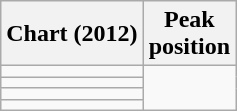<table class="wikitable sortable">
<tr>
<th>Chart (2012)</th>
<th>Peak<br>position</th>
</tr>
<tr>
<td></td>
</tr>
<tr>
<td></td>
</tr>
<tr>
<td></td>
</tr>
<tr>
<td></td>
</tr>
</table>
